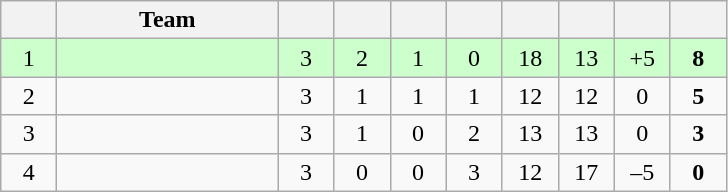<table class="wikitable" style="text-align: center; font-size: 100%;">
<tr>
<th width="30"></th>
<th width="140">Team</th>
<th width="30"></th>
<th width="30"></th>
<th width="30"></th>
<th width="30"></th>
<th width="30"></th>
<th width="30"></th>
<th width="30"></th>
<th width="30"></th>
</tr>
<tr style="background-color: #ccffcc;">
<td>1</td>
<td align=left><strong></strong></td>
<td>3</td>
<td>2</td>
<td>1</td>
<td>0</td>
<td>18</td>
<td>13</td>
<td>+5</td>
<td><strong>8</strong></td>
</tr>
<tr>
<td>2</td>
<td align=left></td>
<td>3</td>
<td>1</td>
<td>1</td>
<td>1</td>
<td>12</td>
<td>12</td>
<td>0</td>
<td><strong>5</strong></td>
</tr>
<tr>
<td>3</td>
<td align=left></td>
<td>3</td>
<td>1</td>
<td>0</td>
<td>2</td>
<td>13</td>
<td>13</td>
<td>0</td>
<td><strong>3</strong></td>
</tr>
<tr>
<td>4</td>
<td align=left></td>
<td>3</td>
<td>0</td>
<td>0</td>
<td>3</td>
<td>12</td>
<td>17</td>
<td>–5</td>
<td><strong>0</strong></td>
</tr>
</table>
